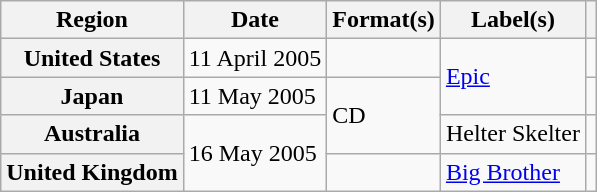<table class="wikitable plainrowheaders">
<tr>
<th scope="col">Region</th>
<th scope="col">Date</th>
<th scope="col">Format(s)</th>
<th scope="col">Label(s)</th>
<th scope="col"></th>
</tr>
<tr>
<th scope="row">United States</th>
<td>11 April 2005</td>
<td></td>
<td rowspan="2"><a href='#'>Epic</a></td>
<td></td>
</tr>
<tr>
<th scope="row">Japan</th>
<td>11 May 2005</td>
<td rowspan="2">CD</td>
<td></td>
</tr>
<tr>
<th scope="row">Australia</th>
<td rowspan="2">16 May 2005</td>
<td>Helter Skelter</td>
<td></td>
</tr>
<tr>
<th scope="row">United Kingdom</th>
<td></td>
<td><a href='#'>Big Brother</a></td>
<td></td>
</tr>
</table>
